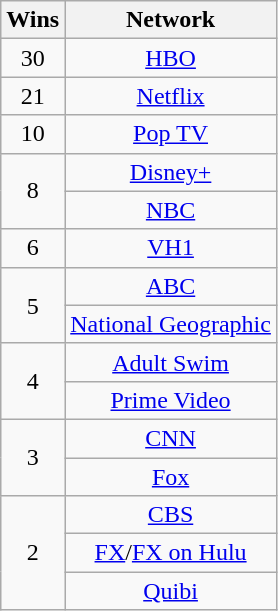<table class="wikitable sortable" style="text-align: center; max-width:20em">
<tr>
<th scope="col">Wins</th>
<th scope="col">Network</th>
</tr>
<tr>
<td scope="row">30</td>
<td><a href='#'>HBO</a></td>
</tr>
<tr>
<td scope="row">21</td>
<td><a href='#'>Netflix</a></td>
</tr>
<tr>
<td scope="row">10</td>
<td><a href='#'>Pop TV</a></td>
</tr>
<tr>
<td scope="row" rowspan="2">8</td>
<td><a href='#'>Disney+</a></td>
</tr>
<tr>
<td><a href='#'>NBC</a></td>
</tr>
<tr>
<td scope="row">6</td>
<td><a href='#'>VH1</a></td>
</tr>
<tr>
<td scope="row" rowspan="2">5</td>
<td><a href='#'>ABC</a></td>
</tr>
<tr>
<td><a href='#'>National Geographic</a></td>
</tr>
<tr>
<td scope="row" rowspan="2">4</td>
<td><a href='#'>Adult Swim</a></td>
</tr>
<tr>
<td><a href='#'>Prime Video</a></td>
</tr>
<tr>
<td scope="row" rowspan="2">3</td>
<td><a href='#'>CNN</a></td>
</tr>
<tr>
<td><a href='#'>Fox</a></td>
</tr>
<tr>
<td scope="row" rowspan="3">2</td>
<td><a href='#'>CBS</a></td>
</tr>
<tr>
<td><a href='#'>FX</a>/<a href='#'>FX on Hulu</a></td>
</tr>
<tr>
<td><a href='#'>Quibi</a></td>
</tr>
</table>
